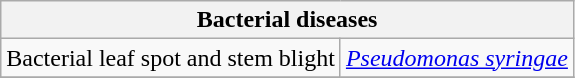<table class="wikitable" style="clear">
<tr>
<th colspan=2><strong>Bacterial diseases</strong><br></th>
</tr>
<tr>
<td>Bacterial leaf spot and stem blight</td>
<td><em><a href='#'>Pseudomonas syringae</a></em></td>
</tr>
<tr>
</tr>
</table>
